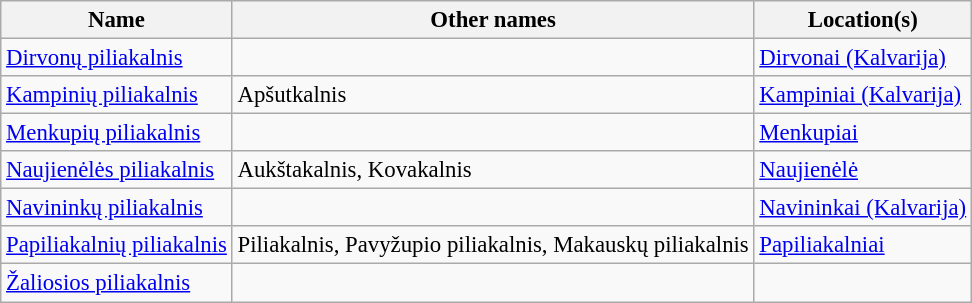<table class="wikitable" style="font-size: 95%;">
<tr>
<th>Name</th>
<th>Other names</th>
<th>Location(s)</th>
</tr>
<tr>
<td><a href='#'>Dirvonų piliakalnis</a></td>
<td></td>
<td><a href='#'>Dirvonai (Kalvarija)</a></td>
</tr>
<tr>
<td><a href='#'>Kampinių piliakalnis</a></td>
<td>Apšutkalnis</td>
<td><a href='#'>Kampiniai (Kalvarija)</a></td>
</tr>
<tr>
<td><a href='#'>Menkupių piliakalnis</a></td>
<td></td>
<td><a href='#'>Menkupiai</a></td>
</tr>
<tr>
<td><a href='#'>Naujienėlės piliakalnis</a></td>
<td>Aukštakalnis, Kovakalnis</td>
<td><a href='#'>Naujienėlė</a></td>
</tr>
<tr>
<td><a href='#'>Navininkų piliakalnis</a></td>
<td></td>
<td><a href='#'>Navininkai (Kalvarija)</a></td>
</tr>
<tr>
<td><a href='#'>Papiliakalnių piliakalnis</a></td>
<td>Piliakalnis, Pavyžupio piliakalnis, Makauskų piliakalnis</td>
<td><a href='#'>Papiliakalniai</a></td>
</tr>
<tr>
<td><a href='#'>Žaliosios piliakalnis</a></td>
<td></td>
<td></td>
</tr>
</table>
